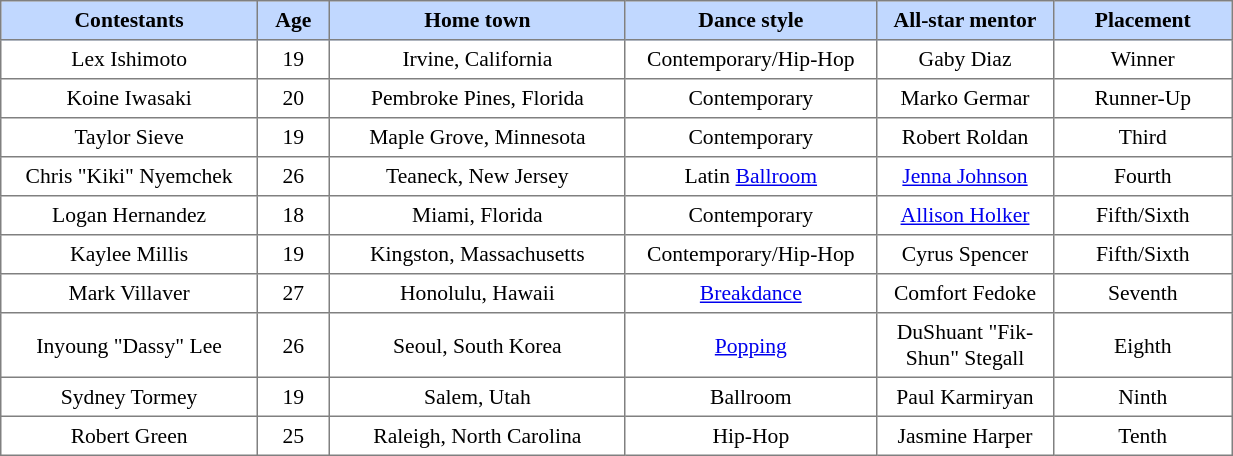<table border="1" cellpadding="4" cellspacing="0" style="text-align:center; font-size:90%; border-collapse:collapse; width:65%;">
<tr style="background:#C1D8FF;">
<th style="width:13%;">Contestants</th>
<th style="width:3%; text-align:center;">Age</th>
<th style="width:15%;">Home town</th>
<th style="width:9%;">Dance style</th>
<th style="width:9%;">All-star mentor</th>
<th style="width:9%;">Placement</th>
</tr>
<tr>
<td>Lex Ishimoto</td>
<td>19</td>
<td>Irvine, California</td>
<td>Contemporary/Hip-Hop</td>
<td>Gaby Diaz</td>
<td>Winner</td>
</tr>
<tr>
<td>Koine Iwasaki</td>
<td>20</td>
<td>Pembroke Pines, Florida</td>
<td>Contemporary</td>
<td>Marko Germar</td>
<td>Runner-Up</td>
</tr>
<tr>
<td>Taylor Sieve</td>
<td>19</td>
<td>Maple Grove, Minnesota</td>
<td>Contemporary</td>
<td>Robert Roldan</td>
<td>Third</td>
</tr>
<tr>
<td>Chris "Kiki" Nyemchek</td>
<td>26</td>
<td>Teaneck, New Jersey</td>
<td>Latin <a href='#'>Ballroom</a></td>
<td><a href='#'>Jenna Johnson</a></td>
<td>Fourth</td>
</tr>
<tr>
<td>Logan Hernandez</td>
<td>18</td>
<td>Miami, Florida</td>
<td>Contemporary</td>
<td><a href='#'>Allison Holker</a></td>
<td>Fifth/Sixth</td>
</tr>
<tr>
<td>Kaylee Millis</td>
<td>19</td>
<td>Kingston, Massachusetts</td>
<td>Contemporary/Hip-Hop</td>
<td>Cyrus Spencer</td>
<td>Fifth/Sixth</td>
</tr>
<tr>
<td>Mark Villaver</td>
<td>27</td>
<td>Honolulu, Hawaii</td>
<td><a href='#'>Breakdance</a></td>
<td>Comfort Fedoke</td>
<td>Seventh</td>
</tr>
<tr>
<td>Inyoung "Dassy" Lee</td>
<td>26</td>
<td>Seoul, South Korea</td>
<td><a href='#'>Popping</a></td>
<td>DuShuant "Fik-Shun" Stegall</td>
<td>Eighth</td>
</tr>
<tr>
<td>Sydney Tormey</td>
<td>19</td>
<td>Salem, Utah</td>
<td>Ballroom</td>
<td>Paul Karmiryan</td>
<td>Ninth</td>
</tr>
<tr>
<td>Robert Green</td>
<td>25</td>
<td>Raleigh, North Carolina</td>
<td>Hip-Hop</td>
<td>Jasmine Harper</td>
<td>Tenth</td>
</tr>
</table>
